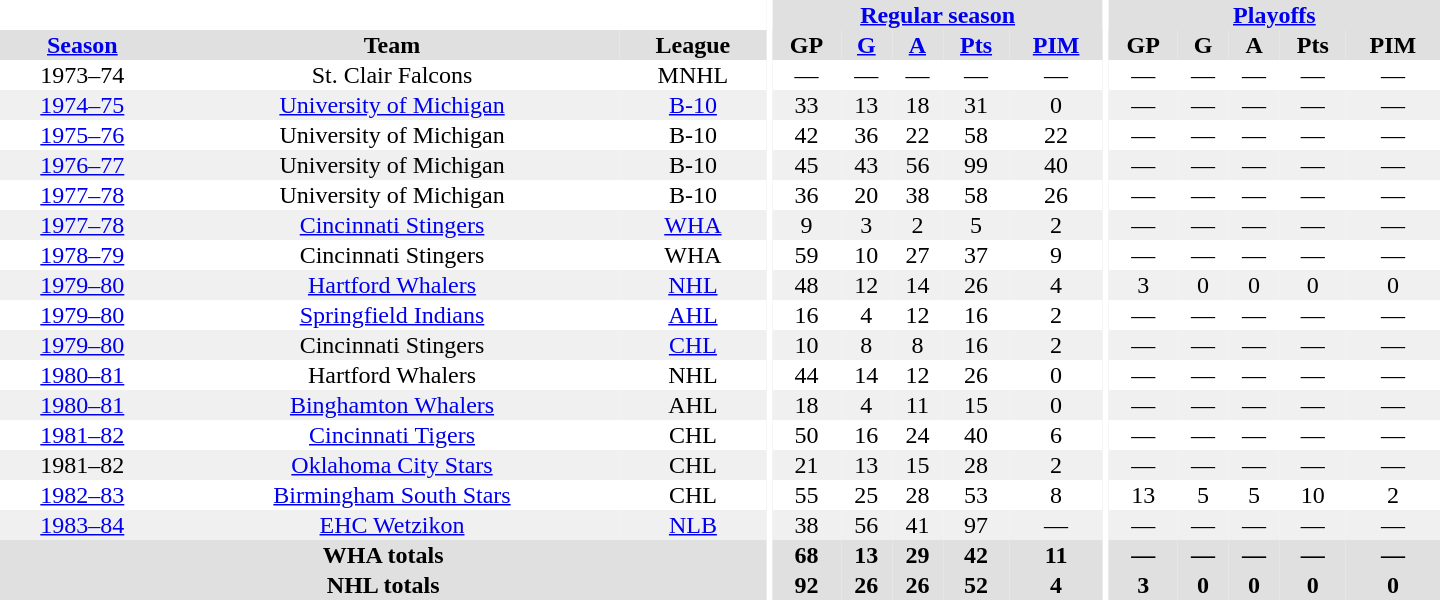<table border="0" cellpadding="1" cellspacing="0" style="text-align:center; width:60em">
<tr bgcolor="#e0e0e0">
<th colspan="3" bgcolor="#ffffff"></th>
<th rowspan="100" bgcolor="#ffffff"></th>
<th colspan="5"><a href='#'>Regular season</a></th>
<th rowspan="100" bgcolor="#ffffff"></th>
<th colspan="5"><a href='#'>Playoffs</a></th>
</tr>
<tr bgcolor="#e0e0e0">
<th><a href='#'>Season</a></th>
<th>Team</th>
<th>League</th>
<th>GP</th>
<th><a href='#'>G</a></th>
<th><a href='#'>A</a></th>
<th><a href='#'>Pts</a></th>
<th><a href='#'>PIM</a></th>
<th>GP</th>
<th>G</th>
<th>A</th>
<th>Pts</th>
<th>PIM</th>
</tr>
<tr>
<td>1973–74</td>
<td>St. Clair Falcons</td>
<td>MNHL</td>
<td>—</td>
<td>—</td>
<td>—</td>
<td>—</td>
<td>—</td>
<td>—</td>
<td>—</td>
<td>—</td>
<td>—</td>
<td>—</td>
</tr>
<tr bgcolor="#f0f0f0">
<td><a href='#'>1974–75</a></td>
<td><a href='#'>University of Michigan</a></td>
<td><a href='#'>B-10</a></td>
<td>33</td>
<td>13</td>
<td>18</td>
<td>31</td>
<td>0</td>
<td>—</td>
<td>—</td>
<td>—</td>
<td>—</td>
<td>—</td>
</tr>
<tr>
<td><a href='#'>1975–76</a></td>
<td>University of Michigan</td>
<td>B-10</td>
<td>42</td>
<td>36</td>
<td>22</td>
<td>58</td>
<td>22</td>
<td>—</td>
<td>—</td>
<td>—</td>
<td>—</td>
<td>—</td>
</tr>
<tr bgcolor="#f0f0f0">
<td><a href='#'>1976–77</a></td>
<td>University of Michigan</td>
<td>B-10</td>
<td>45</td>
<td>43</td>
<td>56</td>
<td>99</td>
<td>40</td>
<td>—</td>
<td>—</td>
<td>—</td>
<td>—</td>
<td>—</td>
</tr>
<tr>
<td><a href='#'>1977–78</a></td>
<td>University of Michigan</td>
<td>B-10</td>
<td>36</td>
<td>20</td>
<td>38</td>
<td>58</td>
<td>26</td>
<td>—</td>
<td>—</td>
<td>—</td>
<td>—</td>
<td>—</td>
</tr>
<tr bgcolor="#f0f0f0">
<td><a href='#'>1977–78</a></td>
<td><a href='#'>Cincinnati Stingers</a></td>
<td><a href='#'>WHA</a></td>
<td>9</td>
<td>3</td>
<td>2</td>
<td>5</td>
<td>2</td>
<td>—</td>
<td>—</td>
<td>—</td>
<td>—</td>
<td>—</td>
</tr>
<tr>
<td><a href='#'>1978–79</a></td>
<td>Cincinnati Stingers</td>
<td>WHA</td>
<td>59</td>
<td>10</td>
<td>27</td>
<td>37</td>
<td>9</td>
<td>—</td>
<td>—</td>
<td>—</td>
<td>—</td>
<td>—</td>
</tr>
<tr bgcolor="#f0f0f0">
<td><a href='#'>1979–80</a></td>
<td><a href='#'>Hartford Whalers</a></td>
<td><a href='#'>NHL</a></td>
<td>48</td>
<td>12</td>
<td>14</td>
<td>26</td>
<td>4</td>
<td>3</td>
<td>0</td>
<td>0</td>
<td>0</td>
<td>0</td>
</tr>
<tr>
<td><a href='#'>1979–80</a></td>
<td><a href='#'>Springfield Indians</a></td>
<td><a href='#'>AHL</a></td>
<td>16</td>
<td>4</td>
<td>12</td>
<td>16</td>
<td>2</td>
<td>—</td>
<td>—</td>
<td>—</td>
<td>—</td>
<td>—</td>
</tr>
<tr bgcolor="#f0f0f0">
<td><a href='#'>1979–80</a></td>
<td>Cincinnati Stingers</td>
<td><a href='#'>CHL</a></td>
<td>10</td>
<td>8</td>
<td>8</td>
<td>16</td>
<td>2</td>
<td>—</td>
<td>—</td>
<td>—</td>
<td>—</td>
<td>—</td>
</tr>
<tr>
<td><a href='#'>1980–81</a></td>
<td>Hartford Whalers</td>
<td>NHL</td>
<td>44</td>
<td>14</td>
<td>12</td>
<td>26</td>
<td>0</td>
<td>—</td>
<td>—</td>
<td>—</td>
<td>—</td>
<td>—</td>
</tr>
<tr bgcolor="#f0f0f0">
<td><a href='#'>1980–81</a></td>
<td><a href='#'>Binghamton Whalers</a></td>
<td>AHL</td>
<td>18</td>
<td>4</td>
<td>11</td>
<td>15</td>
<td>0</td>
<td>—</td>
<td>—</td>
<td>—</td>
<td>—</td>
<td>—</td>
</tr>
<tr>
<td><a href='#'>1981–82</a></td>
<td><a href='#'>Cincinnati Tigers</a></td>
<td>CHL</td>
<td>50</td>
<td>16</td>
<td>24</td>
<td>40</td>
<td>6</td>
<td>—</td>
<td>—</td>
<td>—</td>
<td>—</td>
<td>—</td>
</tr>
<tr bgcolor="#f0f0f0">
<td>1981–82</td>
<td><a href='#'>Oklahoma City Stars</a></td>
<td>CHL</td>
<td>21</td>
<td>13</td>
<td>15</td>
<td>28</td>
<td>2</td>
<td>—</td>
<td>—</td>
<td>—</td>
<td>—</td>
<td>—</td>
</tr>
<tr>
<td><a href='#'>1982–83</a></td>
<td><a href='#'>Birmingham South Stars</a></td>
<td>CHL</td>
<td>55</td>
<td>25</td>
<td>28</td>
<td>53</td>
<td>8</td>
<td>13</td>
<td>5</td>
<td>5</td>
<td>10</td>
<td>2</td>
</tr>
<tr bgcolor="#f0f0f0">
<td><a href='#'>1983–84</a></td>
<td><a href='#'>EHC Wetzikon</a></td>
<td><a href='#'>NLB</a></td>
<td>38</td>
<td>56</td>
<td>41</td>
<td>97</td>
<td>—</td>
<td>—</td>
<td>—</td>
<td>—</td>
<td>—</td>
<td>—</td>
</tr>
<tr bgcolor="#e0e0e0">
<th colspan="3">WHA totals</th>
<th>68</th>
<th>13</th>
<th>29</th>
<th>42</th>
<th>11</th>
<th>—</th>
<th>—</th>
<th>—</th>
<th>—</th>
<th>—</th>
</tr>
<tr bgcolor="#e0e0e0">
<th colspan="3">NHL totals</th>
<th>92</th>
<th>26</th>
<th>26</th>
<th>52</th>
<th>4</th>
<th>3</th>
<th>0</th>
<th>0</th>
<th>0</th>
<th>0</th>
</tr>
</table>
